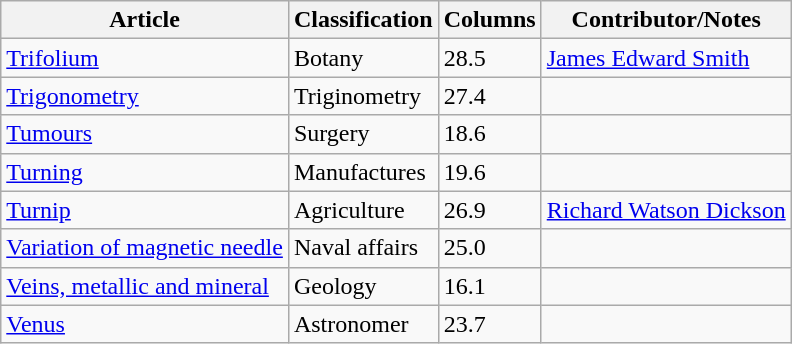<table class="wikitable">
<tr>
<th>Article</th>
<th>Classification</th>
<th>Columns</th>
<th>Contributor/Notes</th>
</tr>
<tr>
<td><a href='#'>Trifolium</a></td>
<td>Botany</td>
<td>28.5</td>
<td><a href='#'>James Edward Smith</a></td>
</tr>
<tr>
<td><a href='#'>Trigonometry</a></td>
<td>Triginometry</td>
<td>27.4</td>
<td></td>
</tr>
<tr>
<td><a href='#'>Tumours</a></td>
<td>Surgery</td>
<td>18.6</td>
<td></td>
</tr>
<tr>
<td><a href='#'>Turning</a></td>
<td>Manufactures</td>
<td>19.6</td>
<td></td>
</tr>
<tr>
<td><a href='#'>Turnip</a></td>
<td>Agriculture</td>
<td>26.9</td>
<td><a href='#'>Richard Watson Dickson</a></td>
</tr>
<tr>
<td><a href='#'>Variation of magnetic needle</a></td>
<td>Naval affairs</td>
<td>25.0</td>
<td></td>
</tr>
<tr>
<td><a href='#'>Veins, metallic and mineral</a></td>
<td>Geology</td>
<td>16.1</td>
<td></td>
</tr>
<tr>
<td><a href='#'>Venus</a></td>
<td>Astronomer</td>
<td>23.7</td>
<td></td>
</tr>
</table>
